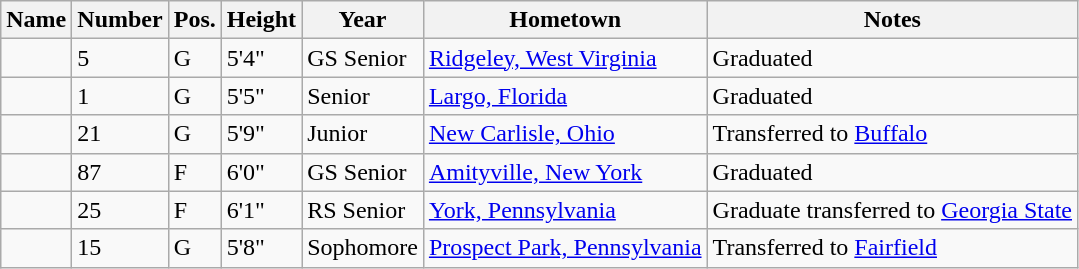<table class="wikitable sortable" border="1">
<tr>
<th>Name</th>
<th>Number</th>
<th>Pos.</th>
<th>Height</th>
<th>Year</th>
<th>Hometown</th>
<th class="unsortable">Notes</th>
</tr>
<tr>
<td></td>
<td>5</td>
<td>G</td>
<td>5'4"</td>
<td>GS Senior</td>
<td><a href='#'>Ridgeley, West Virginia</a></td>
<td>Graduated</td>
</tr>
<tr>
<td></td>
<td>1</td>
<td>G</td>
<td>5'5"</td>
<td>Senior</td>
<td><a href='#'>Largo, Florida</a></td>
<td>Graduated</td>
</tr>
<tr>
<td></td>
<td>21</td>
<td>G</td>
<td>5'9"</td>
<td>Junior</td>
<td><a href='#'>New Carlisle, Ohio</a></td>
<td>Transferred to <a href='#'>Buffalo</a></td>
</tr>
<tr>
<td></td>
<td>87</td>
<td>F</td>
<td>6'0"</td>
<td>GS Senior</td>
<td><a href='#'>Amityville, New York</a></td>
<td>Graduated</td>
</tr>
<tr>
<td></td>
<td>25</td>
<td>F</td>
<td>6'1"</td>
<td>RS Senior</td>
<td><a href='#'>York, Pennsylvania</a></td>
<td>Graduate transferred to <a href='#'>Georgia State</a></td>
</tr>
<tr>
<td></td>
<td>15</td>
<td>G</td>
<td>5'8"</td>
<td>Sophomore</td>
<td><a href='#'>Prospect Park, Pennsylvania</a></td>
<td>Transferred to <a href='#'>Fairfield</a></td>
</tr>
</table>
